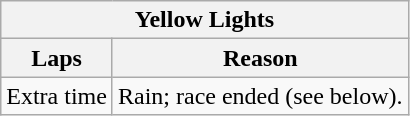<table class="wikitable">
<tr>
<th colspan=2>Yellow Lights</th>
</tr>
<tr>
<th>Laps</th>
<th>Reason</th>
</tr>
<tr>
<td>Extra time</td>
<td>Rain; race ended (see below).</td>
</tr>
</table>
